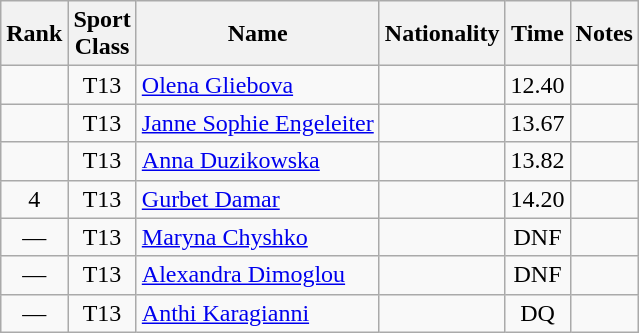<table class="wikitable sortable" style="text-align:center">
<tr>
<th>Rank</th>
<th>Sport<br>Class</th>
<th>Name</th>
<th>Nationality</th>
<th>Time</th>
<th>Notes</th>
</tr>
<tr>
<td></td>
<td>T13</td>
<td align=left><a href='#'>Olena Gliebova</a></td>
<td align=left></td>
<td>12.40</td>
<td></td>
</tr>
<tr>
<td></td>
<td>T13</td>
<td align=left><a href='#'>Janne Sophie Engeleiter</a></td>
<td align=left></td>
<td>13.67</td>
<td></td>
</tr>
<tr>
<td></td>
<td>T13</td>
<td align=left><a href='#'>Anna Duzikowska</a></td>
<td align=left></td>
<td>13.82</td>
<td></td>
</tr>
<tr>
<td>4</td>
<td>T13</td>
<td align=left><a href='#'>Gurbet Damar</a></td>
<td align=left></td>
<td>14.20</td>
<td></td>
</tr>
<tr>
<td>—</td>
<td>T13</td>
<td align=left><a href='#'>Maryna Chyshko</a></td>
<td align=left></td>
<td>DNF</td>
<td></td>
</tr>
<tr>
<td>—</td>
<td>T13</td>
<td align=left><a href='#'>Alexandra Dimoglou</a></td>
<td align=left></td>
<td>DNF</td>
<td></td>
</tr>
<tr>
<td>—</td>
<td>T13</td>
<td align=left><a href='#'>Anthi Karagianni</a></td>
<td align=left></td>
<td>DQ</td>
<td></td>
</tr>
</table>
